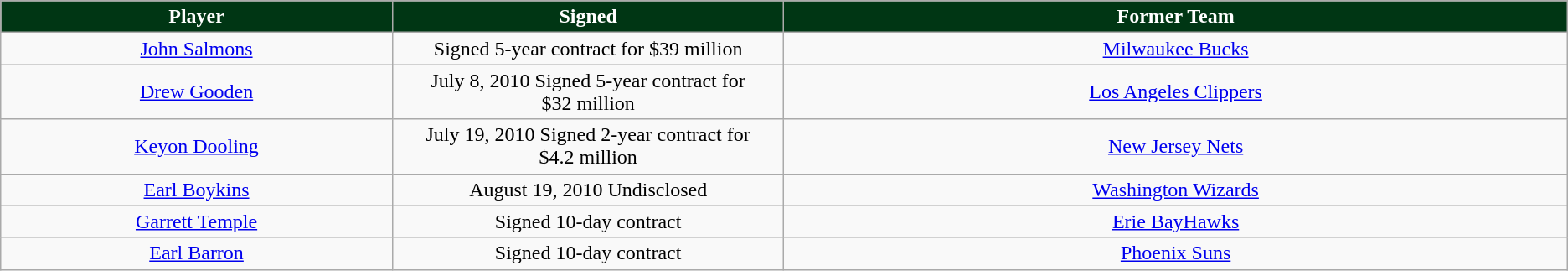<table class="wikitable sortable sortable">
<tr>
<th style="background:#003614; color:white" width="10%">Player</th>
<th style="background:#003614; color:white" width="10%">Signed</th>
<th style="background:#003614; color:white" width="20%">Former Team</th>
</tr>
<tr style="text-align: center">
<td><a href='#'>John Salmons</a></td>
<td>Signed 5-year contract for $39 million</td>
<td><a href='#'>Milwaukee Bucks</a></td>
</tr>
<tr style="text-align: center">
<td><a href='#'>Drew Gooden</a></td>
<td>July 8, 2010 Signed 5-year contract for $32 million</td>
<td><a href='#'>Los Angeles Clippers</a></td>
</tr>
<tr style="text-align: center">
<td><a href='#'>Keyon Dooling</a></td>
<td>July 19, 2010 Signed 2-year contract for $4.2 million</td>
<td><a href='#'>New Jersey Nets</a></td>
</tr>
<tr style="text-align: center">
<td><a href='#'>Earl Boykins</a></td>
<td>August 19, 2010 Undisclosed</td>
<td><a href='#'>Washington Wizards</a></td>
</tr>
<tr style="text-align: center">
<td><a href='#'>Garrett Temple</a></td>
<td>Signed 10-day contract</td>
<td><a href='#'>Erie BayHawks</a></td>
</tr>
<tr style="text-align: center">
<td><a href='#'>Earl Barron</a></td>
<td>Signed 10-day contract</td>
<td><a href='#'>Phoenix Suns</a></td>
</tr>
</table>
